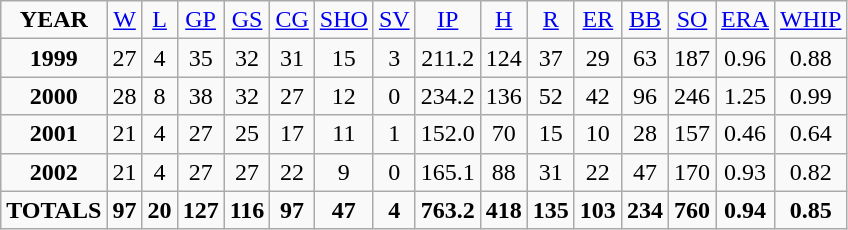<table class="wikitable" style="text-align:center;">
<tr>
<td><strong>YEAR</strong></td>
<td><a href='#'>W</a></td>
<td><a href='#'>L</a></td>
<td><a href='#'>GP</a></td>
<td><a href='#'>GS</a></td>
<td><a href='#'>CG</a></td>
<td><a href='#'>SHO</a></td>
<td><a href='#'>SV</a></td>
<td><a href='#'>IP</a></td>
<td><a href='#'>H</a></td>
<td><a href='#'>R</a></td>
<td><a href='#'>ER</a></td>
<td><a href='#'>BB</a></td>
<td><a href='#'>SO</a></td>
<td><a href='#'>ERA</a></td>
<td><a href='#'>WHIP</a></td>
</tr>
<tr>
<td><strong>1999</strong></td>
<td>27</td>
<td>4</td>
<td>35</td>
<td>32</td>
<td>31</td>
<td>15</td>
<td>3</td>
<td>211.2</td>
<td>124</td>
<td>37</td>
<td>29</td>
<td>63</td>
<td>187</td>
<td>0.96</td>
<td>0.88</td>
</tr>
<tr>
<td><strong>2000</strong></td>
<td>28</td>
<td>8</td>
<td>38</td>
<td>32</td>
<td>27</td>
<td>12</td>
<td>0</td>
<td>234.2</td>
<td>136</td>
<td>52</td>
<td>42</td>
<td>96</td>
<td>246</td>
<td>1.25</td>
<td>0.99</td>
</tr>
<tr>
<td><strong>2001</strong></td>
<td>21</td>
<td>4</td>
<td>27</td>
<td>25</td>
<td>17</td>
<td>11</td>
<td>1</td>
<td>152.0</td>
<td>70</td>
<td>15</td>
<td>10</td>
<td>28</td>
<td>157</td>
<td>0.46</td>
<td>0.64</td>
</tr>
<tr>
<td><strong>2002</strong></td>
<td>21</td>
<td>4</td>
<td>27</td>
<td>27</td>
<td>22</td>
<td>9</td>
<td>0</td>
<td>165.1</td>
<td>88</td>
<td>31</td>
<td>22</td>
<td>47</td>
<td>170</td>
<td>0.93</td>
<td>0.82</td>
</tr>
<tr>
<td><strong>TOTALS</strong></td>
<td><strong>97</strong></td>
<td><strong>20</strong></td>
<td><strong>127</strong></td>
<td><strong>116</strong></td>
<td><strong>97</strong></td>
<td><strong>47</strong></td>
<td><strong>4</strong></td>
<td><strong>763.2</strong></td>
<td><strong>418</strong></td>
<td><strong>135</strong></td>
<td><strong>103</strong></td>
<td><strong>234</strong></td>
<td><strong>760</strong></td>
<td><strong>0.94</strong></td>
<td><strong>0.85</strong></td>
</tr>
</table>
